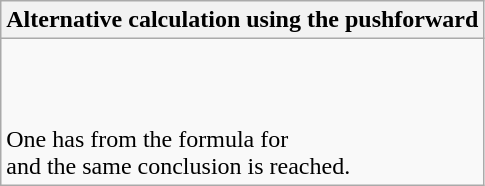<table class="wikitable collapsible collapsed">
<tr>
<th>Alternative calculation using the pushforward</th>
</tr>
<tr>
<td><br><br><br>One has from the formula for <br>
and the same conclusion is reached.</td>
</tr>
</table>
